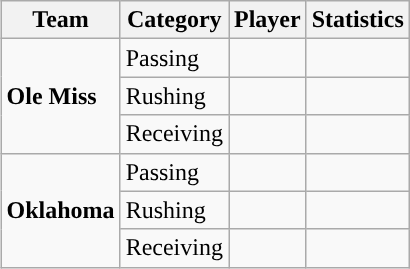<table class="wikitable" style="float: right;">
<tr>
<th>Team</th>
<th>Category</th>
<th>Player</th>
<th>Statistics</th>
</tr>
<tr>
<td rowspan=3><strong>Ole Miss</strong></td>
<td>Passing</td>
<td></td>
<td></td>
</tr>
<tr>
<td>Rushing</td>
<td></td>
<td></td>
</tr>
<tr>
<td>Receiving</td>
<td></td>
<td></td>
</tr>
<tr>
<td rowspan=3><strong>Oklahoma</strong></td>
<td>Passing</td>
<td></td>
<td></td>
</tr>
<tr>
<td>Rushing</td>
<td></td>
<td></td>
</tr>
<tr>
<td>Receiving</td>
<td></td>
<td></td>
</tr>
</table>
